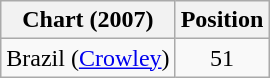<table class="wikitable sortable plainrowheaders" style="text-align:center">
<tr>
<th scope="col">Chart (2007)</th>
<th scope="col">Position</th>
</tr>
<tr>
<td>Brazil (<a href='#'>Crowley</a>)</td>
<td style="text-align:center;">51</td>
</tr>
</table>
